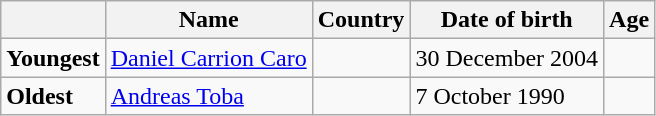<table class="wikitable">
<tr>
<th></th>
<th><strong>Name</strong></th>
<th><strong>Country</strong></th>
<th><strong>Date of birth</strong></th>
<th><strong>Age</strong></th>
</tr>
<tr>
<td><strong>Youngest</strong></td>
<td><a href='#'>Daniel Carrion Caro</a></td>
<td></td>
<td>30 December 2004</td>
<td></td>
</tr>
<tr>
<td><strong>Oldest</strong></td>
<td><a href='#'>Andreas Toba</a></td>
<td></td>
<td>7 October 1990</td>
<td></td>
</tr>
</table>
